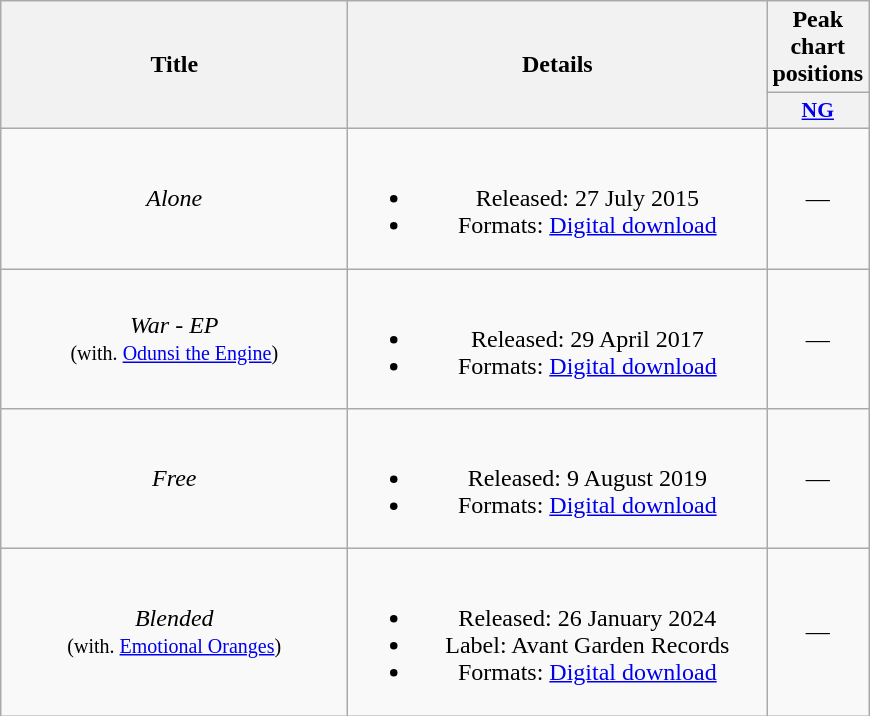<table class="wikitable plainrowheaders" style="text-align:center;">
<tr>
<th scope="col" rowspan="2" style="width:14em;">Title</th>
<th scope="col" rowspan="2" style="width:17em;">Details</th>
<th scope="col" colspan="1">Peak chart positions</th>
</tr>
<tr>
<th scope="col" style="width:2.8em;font-size:90%;"><a href='#'>NG</a><br></th>
</tr>
<tr>
<td><em>Alone</em></td>
<td><br><ul><li>Released: 27 July 2015</li><li>Formats: <a href='#'>Digital download</a></li></ul></td>
<td>—</td>
</tr>
<tr>
<td><em>War - EP</em><br><small>(with. <a href='#'>Odunsi the Engine</a>)</small></td>
<td><br><ul><li>Released: 29 April 2017</li><li>Formats: <a href='#'>Digital download</a></li></ul></td>
<td>—</td>
</tr>
<tr>
<td><em>Free</em></td>
<td><br><ul><li>Released: 9 August 2019</li><li>Formats: <a href='#'>Digital download</a></li></ul></td>
<td>—</td>
</tr>
<tr>
<td><em>Blended</em><br><small>(with. <a href='#'>Emotional Oranges</a>)</small></td>
<td><br><ul><li>Released: 26 January 2024</li><li>Label: Avant Garden Records</li><li>Formats: <a href='#'>Digital download</a></li></ul></td>
<td>—</td>
</tr>
</table>
